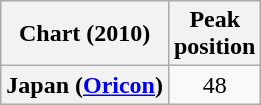<table class="wikitable plainrowheaders sortable" style="text-align:center;">
<tr>
<th scope="col">Chart (2010)</th>
<th scope="col">Peak<br>position</th>
</tr>
<tr>
<th scope="row">Japan (<a href='#'>Oricon</a>)</th>
<td>48</td>
</tr>
</table>
